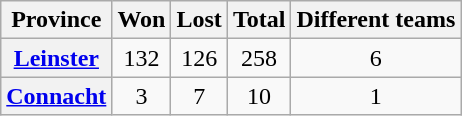<table class="wikitable plainrowheaders sortable">
<tr>
<th scope="col">Province</th>
<th scope="col">Won</th>
<th scope="col">Lost</th>
<th scope="col">Total</th>
<th>Different teams</th>
</tr>
<tr>
<th scope="row"> <a href='#'>Leinster</a></th>
<td align="center">132</td>
<td align="center">126</td>
<td align="center">258</td>
<td align="center">6</td>
</tr>
<tr>
<th scope="row"> <a href='#'>Connacht</a></th>
<td align="center">3</td>
<td align="center">7</td>
<td align="center">10</td>
<td align="center">1</td>
</tr>
</table>
